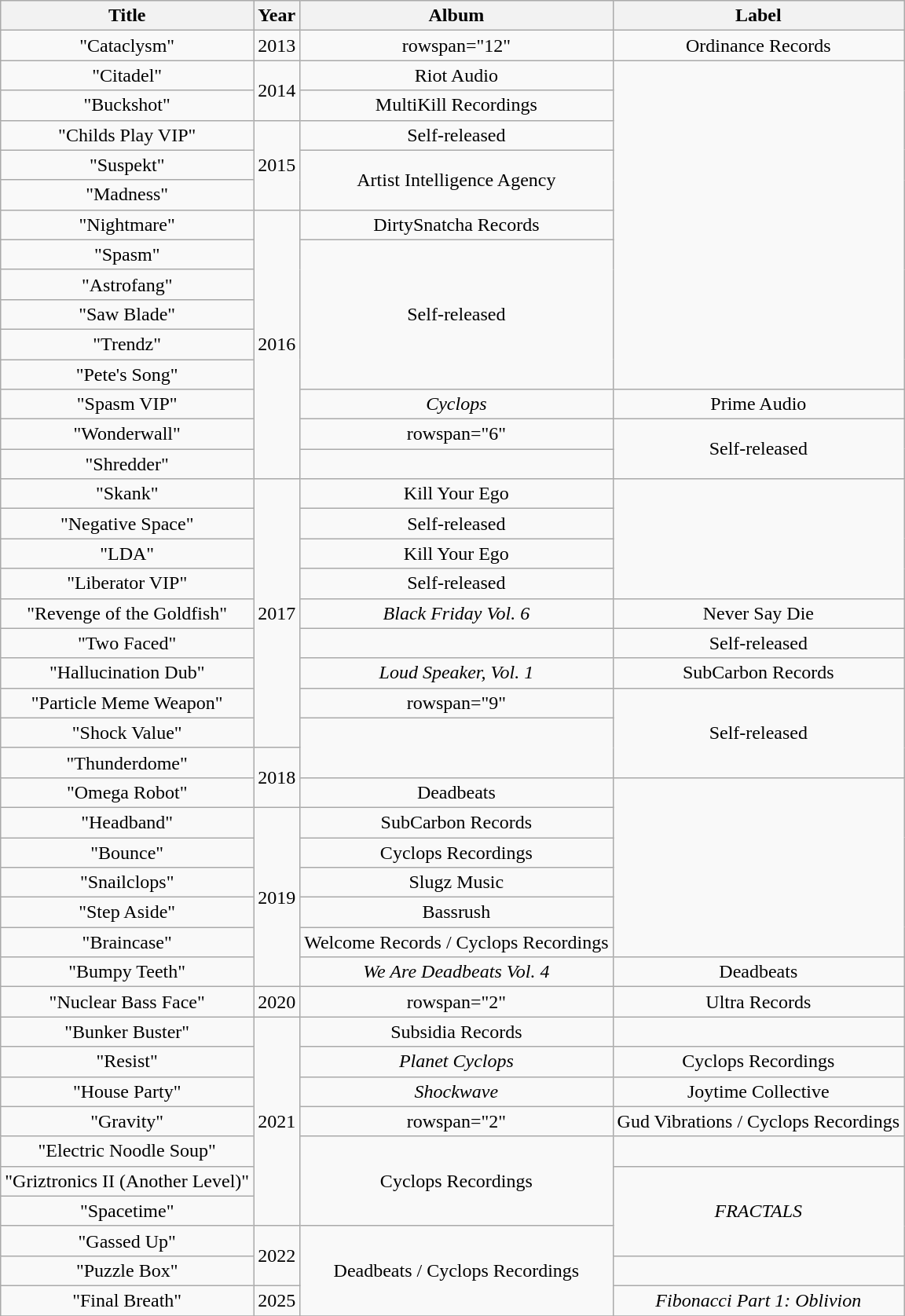<table class="wikitable plainrowheaders" style="text-align:center;">
<tr>
<th scope="col">Title</th>
<th scope="col">Year</th>
<th scope="col">Album</th>
<th scope="col">Label</th>
</tr>
<tr>
<td>"Cataclysm"</td>
<td>2013</td>
<td>rowspan="12" </td>
<td>Ordinance Records</td>
</tr>
<tr>
<td>"Citadel" </td>
<td rowspan="2">2014</td>
<td>Riot Audio</td>
</tr>
<tr>
<td>"Buckshot" </td>
<td>MultiKill Recordings</td>
</tr>
<tr>
<td>"Childs Play VIP"</td>
<td rowspan="3">2015</td>
<td>Self-released</td>
</tr>
<tr>
<td>"Suspekt" </td>
<td rowspan="2">Artist Intelligence Agency</td>
</tr>
<tr>
<td>"Madness" </td>
</tr>
<tr>
<td>"Nightmare"</td>
<td rowspan="9">2016</td>
<td>DirtySnatcha Records</td>
</tr>
<tr>
<td>"Spasm"</td>
<td rowspan="5">Self-released</td>
</tr>
<tr>
<td>"Astrofang"</td>
</tr>
<tr>
<td>"Saw Blade" </td>
</tr>
<tr>
<td>"Trendz" </td>
</tr>
<tr>
<td>"Pete's Song" </td>
</tr>
<tr>
<td>"Spasm VIP"</td>
<td><em>Cyclops</em></td>
<td>Prime Audio</td>
</tr>
<tr>
<td>"Wonderwall"</td>
<td>rowspan="6" </td>
<td rowspan="2">Self-released</td>
</tr>
<tr>
<td>"Shredder" </td>
</tr>
<tr>
<td>"Skank"</td>
<td rowspan="9">2017</td>
<td>Kill Your Ego</td>
</tr>
<tr>
<td>"Negative Space"</td>
<td>Self-released</td>
</tr>
<tr>
<td>"LDA" </td>
<td>Kill Your Ego</td>
</tr>
<tr>
<td>"Liberator VIP"</td>
<td>Self-released</td>
</tr>
<tr>
<td>"Revenge of the Goldfish" </td>
<td><em>Black Friday Vol. 6</em></td>
<td>Never Say Die</td>
</tr>
<tr>
<td>"Two Faced" </td>
<td></td>
<td>Self-released</td>
</tr>
<tr>
<td>"Hallucination Dub"</td>
<td><em>Loud Speaker, Vol. 1</em></td>
<td>SubCarbon Records</td>
</tr>
<tr>
<td>"Particle Meme Weapon"</td>
<td>rowspan="9" </td>
<td rowspan="3">Self-released</td>
</tr>
<tr>
<td>"Shock Value"</td>
</tr>
<tr>
<td>"Thunderdome" </td>
<td rowspan="2">2018</td>
</tr>
<tr>
<td>"Omega Robot" </td>
<td>Deadbeats</td>
</tr>
<tr>
<td>"Headband" </td>
<td rowspan="6">2019</td>
<td>SubCarbon Records</td>
</tr>
<tr>
<td>"Bounce" </td>
<td>Cyclops Recordings</td>
</tr>
<tr>
<td>"Snailclops" </td>
<td>Slugz Music</td>
</tr>
<tr>
<td>"Step Aside" </td>
<td>Bassrush</td>
</tr>
<tr>
<td>"Braincase" </td>
<td>Welcome Records / Cyclops Recordings</td>
</tr>
<tr>
<td>"Bumpy Teeth" </td>
<td><em>We Are Deadbeats Vol. 4</em></td>
<td>Deadbeats</td>
</tr>
<tr>
<td>"Nuclear Bass Face" </td>
<td>2020</td>
<td>rowspan="2" </td>
<td>Ultra Records</td>
</tr>
<tr>
<td>"Bunker Buster" </td>
<td rowspan="7">2021</td>
<td>Subsidia Records</td>
</tr>
<tr>
<td>"Resist" </td>
<td><em>Planet Cyclops</em></td>
<td>Cyclops Recordings</td>
</tr>
<tr>
<td>"House Party" </td>
<td><em>Shockwave</em></td>
<td>Joytime Collective</td>
</tr>
<tr>
<td>"Gravity" </td>
<td>rowspan="2" </td>
<td>Gud Vibrations / Cyclops Recordings</td>
</tr>
<tr>
<td>"Electric Noodle Soup" </td>
<td rowspan="3">Cyclops Recordings</td>
</tr>
<tr>
<td>"Griztronics II (Another Level)" </td>
<td rowspan="3"><em>FRACTALS</em></td>
</tr>
<tr>
<td>"Spacetime" </td>
</tr>
<tr>
<td>"Gassed Up" </td>
<td rowspan="2">2022</td>
<td rowspan="3">Deadbeats / Cyclops Recordings</td>
</tr>
<tr>
<td>"Puzzle Box" </td>
<td></td>
</tr>
<tr>
<td>"Final Breath" </td>
<td>2025</td>
<td><em>Fibonacci Part 1: Oblivion</em></td>
</tr>
<tr>
</tr>
</table>
